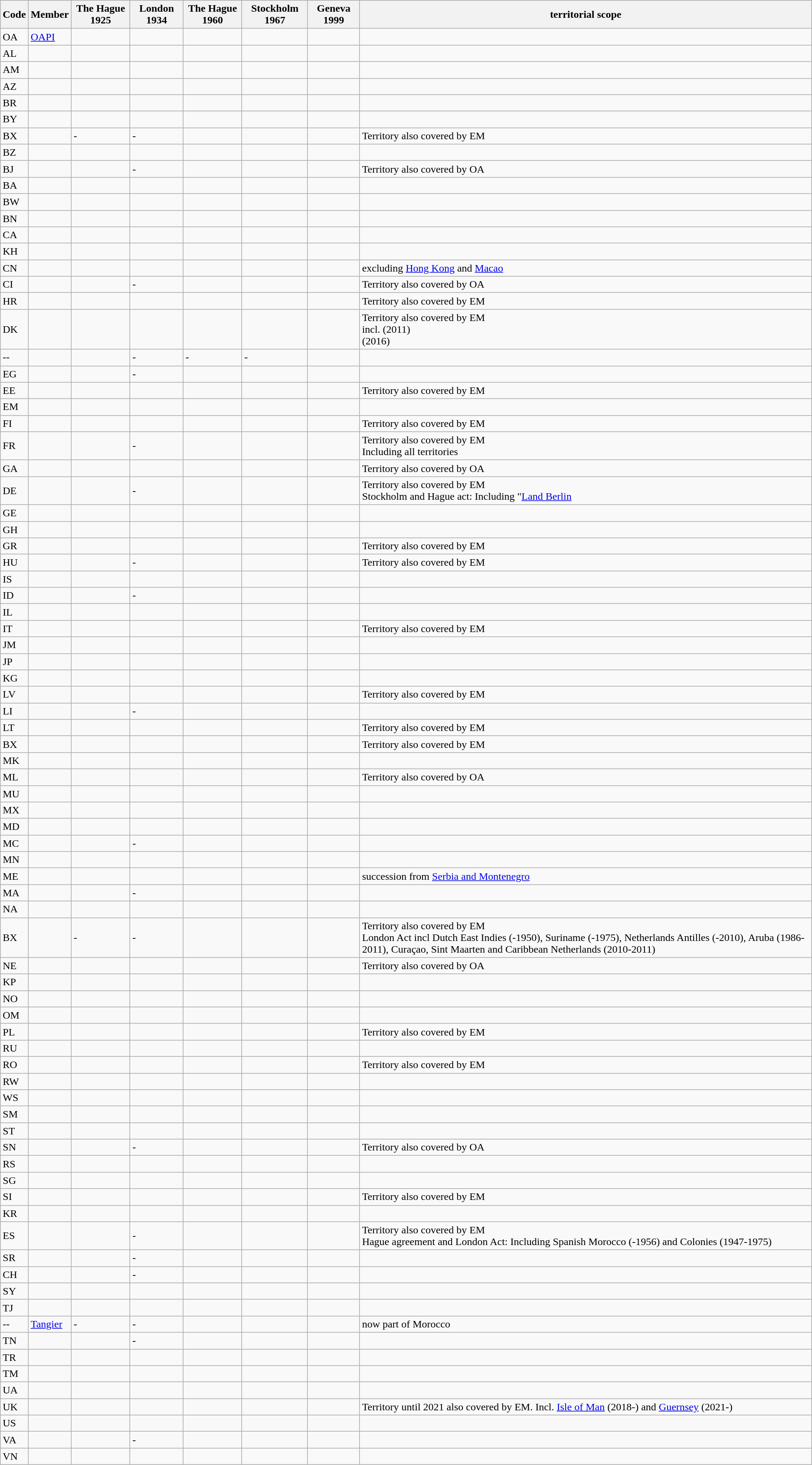<table class="wikitable sortable">
<tr>
<th>Code</th>
<th>Member</th>
<th>The Hague 1925</th>
<th>London 1934</th>
<th>The Hague 1960</th>
<th>Stockholm 1967</th>
<th>Geneva 1999</th>
<th>territorial scope</th>
</tr>
<tr>
<td>OA</td>
<td> <a href='#'>OAPI</a></td>
<td></td>
<td></td>
<td></td>
<td></td>
<td></td>
<td></td>
</tr>
<tr>
<td>AL</td>
<td></td>
<td></td>
<td></td>
<td></td>
<td></td>
<td></td>
<td></td>
</tr>
<tr>
<td>AM</td>
<td></td>
<td></td>
<td></td>
<td></td>
<td></td>
<td></td>
<td></td>
</tr>
<tr>
<td>AZ</td>
<td></td>
<td></td>
<td></td>
<td></td>
<td></td>
<td></td>
<td></td>
</tr>
<tr>
<td>BR</td>
<td></td>
<td></td>
<td></td>
<td></td>
<td></td>
<td></td>
<td></td>
</tr>
<tr>
<td>BY</td>
<td></td>
<td></td>
<td></td>
<td></td>
<td></td>
<td></td>
<td></td>
</tr>
<tr>
<td>BX</td>
<td></td>
<td><em>-<br></em></td>
<td><em>-<br></em></td>
<td></td>
<td></td>
<td></td>
<td>Territory also covered by EM</td>
</tr>
<tr>
<td>BZ</td>
<td></td>
<td></td>
<td></td>
<td></td>
<td></td>
<td></td>
<td></td>
</tr>
<tr>
<td>BJ</td>
<td></td>
<td></td>
<td><em>-<br></em></td>
<td></td>
<td></td>
<td></td>
<td>Territory also covered by OA</td>
</tr>
<tr>
<td>BA</td>
<td></td>
<td></td>
<td></td>
<td></td>
<td></td>
<td></td>
<td></td>
</tr>
<tr>
<td>BW</td>
<td></td>
<td></td>
<td></td>
<td></td>
<td></td>
<td></td>
<td></td>
</tr>
<tr>
<td>BN</td>
<td></td>
<td></td>
<td></td>
<td></td>
<td></td>
<td></td>
<td></td>
</tr>
<tr>
<td>CA</td>
<td></td>
<td></td>
<td></td>
<td></td>
<td></td>
<td></td>
<td></td>
</tr>
<tr>
<td>KH</td>
<td></td>
<td></td>
<td></td>
<td></td>
<td></td>
<td></td>
<td></td>
</tr>
<tr>
<td>CN</td>
<td></td>
<td></td>
<td></td>
<td></td>
<td></td>
<td></td>
<td>excluding <a href='#'>Hong Kong</a> and <a href='#'>Macao</a></td>
</tr>
<tr>
<td>CI</td>
<td></td>
<td></td>
<td><em>-<br></em></td>
<td></td>
<td></td>
<td></td>
<td>Territory also covered by OA</td>
</tr>
<tr>
<td>HR</td>
<td></td>
<td></td>
<td></td>
<td></td>
<td></td>
<td></td>
<td>Territory also covered by EM</td>
</tr>
<tr>
<td>DK</td>
<td></td>
<td></td>
<td></td>
<td></td>
<td></td>
<td></td>
<td>Territory also covered by EM<br>incl. (2011)<br> (2016)</td>
</tr>
<tr>
<td>--</td>
<td></td>
<td></td>
<td><em>-<br></em></td>
<td>-<br></td>
<td>-<br></td>
<td></td>
<td></td>
</tr>
<tr>
<td>EG</td>
<td></td>
<td></td>
<td><em>-<br></em></td>
<td></td>
<td></td>
<td></td>
<td></td>
</tr>
<tr>
<td>EE</td>
<td></td>
<td></td>
<td></td>
<td></td>
<td></td>
<td></td>
<td>Territory also covered by EM</td>
</tr>
<tr>
<td>EM</td>
<td></td>
<td></td>
<td></td>
<td></td>
<td></td>
<td></td>
<td></td>
</tr>
<tr>
<td>FI</td>
<td></td>
<td></td>
<td></td>
<td></td>
<td></td>
<td></td>
<td>Territory also covered by EM</td>
</tr>
<tr>
<td>FR</td>
<td></td>
<td></td>
<td><em>-<br></em></td>
<td></td>
<td></td>
<td></td>
<td>Territory also covered by EM<br>Including all territories</td>
</tr>
<tr>
<td>GA</td>
<td></td>
<td></td>
<td></td>
<td></td>
<td></td>
<td></td>
<td>Territory also covered by OA</td>
</tr>
<tr>
<td>DE</td>
<td></td>
<td></td>
<td><em>-<br></em></td>
<td></td>
<td></td>
<td></td>
<td>Territory also covered by EM<br>Stockholm and Hague act: Including "<a href='#'>Land Berlin</a></td>
</tr>
<tr>
<td>GE</td>
<td></td>
<td></td>
<td></td>
<td></td>
<td></td>
<td></td>
<td></td>
</tr>
<tr>
<td>GH</td>
<td></td>
<td></td>
<td></td>
<td></td>
<td></td>
<td></td>
<td></td>
</tr>
<tr>
<td>GR</td>
<td></td>
<td></td>
<td></td>
<td></td>
<td></td>
<td></td>
<td>Territory also covered by EM</td>
</tr>
<tr>
<td>HU</td>
<td></td>
<td></td>
<td><em>-<br></em></td>
<td></td>
<td></td>
<td></td>
<td>Territory also covered by EM</td>
</tr>
<tr>
<td>IS</td>
<td></td>
<td></td>
<td></td>
<td></td>
<td></td>
<td></td>
<td></td>
</tr>
<tr>
<td>ID</td>
<td></td>
<td></td>
<td><em>-<br></em></td>
<td></td>
<td></td>
<td></td>
<td></td>
</tr>
<tr>
<td>IL</td>
<td></td>
<td></td>
<td></td>
<td></td>
<td></td>
<td></td>
<td></td>
</tr>
<tr>
<td>IT</td>
<td></td>
<td></td>
<td></td>
<td></td>
<td></td>
<td></td>
<td>Territory also covered by EM</td>
</tr>
<tr>
<td>JM</td>
<td></td>
<td></td>
<td></td>
<td></td>
<td></td>
<td><em></td>
<td></td>
</tr>
<tr>
<td>JP</td>
<td></td>
<td></td>
<td></td>
<td></td>
<td></td>
<td></td>
<td></td>
</tr>
<tr>
<td>KG</td>
<td></td>
<td></td>
<td></td>
<td></td>
<td></td>
<td></td>
<td></td>
</tr>
<tr>
<td>LV</td>
<td></td>
<td></td>
<td></td>
<td></td>
<td></td>
<td></td>
<td>Territory also covered by EM</td>
</tr>
<tr>
<td>LI</td>
<td></td>
<td></td>
<td></em>-<br><em></td>
<td></td>
<td></td>
<td></td>
<td></td>
</tr>
<tr>
<td>LT</td>
<td></td>
<td></td>
<td></td>
<td></td>
<td></td>
<td></td>
<td>Territory also covered by EM</td>
</tr>
<tr>
<td>BX</td>
<td></td>
<td></td>
<td></td>
<td></td>
<td></td>
<td></td>
<td>Territory also covered by EM</td>
</tr>
<tr>
<td>MK</td>
<td></td>
<td></td>
<td></td>
<td></td>
<td></td>
<td></td>
<td></td>
</tr>
<tr>
<td>ML</td>
<td></td>
<td></td>
<td></td>
<td></td>
<td></td>
<td></td>
<td>Territory also covered by OA</td>
</tr>
<tr>
<td>MU</td>
<td></td>
<td></td>
<td></td>
<td></td>
<td></td>
<td></td>
<td></td>
</tr>
<tr>
<td>MX</td>
<td></td>
<td></td>
<td></td>
<td></td>
<td></td>
<td></td>
<td></td>
</tr>
<tr>
<td>MD</td>
<td></td>
<td></td>
<td></td>
<td></td>
<td></td>
<td></td>
<td></td>
</tr>
<tr>
<td>MC</td>
<td></td>
<td></td>
<td></em>-<br><em></td>
<td></td>
<td></td>
<td></td>
<td></td>
</tr>
<tr>
<td>MN</td>
<td></td>
<td></td>
<td></td>
<td></td>
<td></td>
<td></td>
<td></td>
</tr>
<tr>
<td>ME</td>
<td></td>
<td></td>
<td></td>
<td></td>
<td></td>
<td></td>
<td>succession from <a href='#'>Serbia and Montenegro</a></td>
</tr>
<tr>
<td>MA</td>
<td></td>
<td></td>
<td></em>-<br><em></td>
<td></td>
<td></td>
<td></td>
<td></td>
</tr>
<tr>
<td>NA</td>
<td></td>
<td></td>
<td></td>
<td></td>
<td></td>
<td></td>
<td></td>
</tr>
<tr>
<td>BX</td>
<td></td>
<td></em>-<br><em></td>
<td></em>-<br><em></td>
<td></td>
<td></td>
<td></td>
<td>Territory also covered by EM<br>London Act incl Dutch East Indies (-1950), Suriname (-1975), Netherlands Antilles (-2010), Aruba (1986-2011), Curaçao, Sint Maarten and Caribbean Netherlands (2010-2011)</td>
</tr>
<tr>
<td>NE</td>
<td></td>
<td></td>
<td></td>
<td></td>
<td></td>
<td></td>
<td>Territory also covered by OA</td>
</tr>
<tr>
<td>KP</td>
<td></td>
<td></td>
<td></td>
<td></td>
<td></td>
<td></td>
<td></td>
</tr>
<tr>
<td>NO</td>
<td></td>
<td></td>
<td></td>
<td></td>
<td></td>
<td></td>
<td></td>
</tr>
<tr>
<td>OM</td>
<td></td>
<td></td>
<td></td>
<td></td>
<td></td>
<td></td>
<td></td>
</tr>
<tr>
<td>PL</td>
<td></td>
<td></td>
<td></td>
<td></td>
<td></td>
<td></td>
<td>Territory also covered by EM</td>
</tr>
<tr>
<td>RU</td>
<td></td>
<td></td>
<td></td>
<td></td>
<td></td>
<td></td>
<td></td>
</tr>
<tr>
<td>RO</td>
<td></td>
<td></td>
<td></td>
<td></td>
<td></td>
<td></td>
<td>Territory also covered by EM</td>
</tr>
<tr>
<td>RW</td>
<td></td>
<td></td>
<td></td>
<td></td>
<td></td>
<td></td>
<td></td>
</tr>
<tr>
<td>WS</td>
<td></td>
<td></td>
<td></td>
<td></td>
<td></td>
<td></td>
<td></td>
</tr>
<tr>
<td>SM</td>
<td></td>
<td></td>
<td></td>
<td></td>
<td></em><em></td>
<td></td>
<td></td>
</tr>
<tr>
<td>ST</td>
<td></td>
<td></td>
<td></td>
<td></td>
<td></td>
<td></td>
<td></td>
</tr>
<tr>
<td>SN</td>
<td></td>
<td></td>
<td></em>-<br><em></td>
<td></td>
<td></td>
<td></td>
<td>Territory also covered by OA</td>
</tr>
<tr>
<td>RS</td>
<td></td>
<td></td>
<td></td>
<td></td>
<td></td>
<td></td>
<td></td>
</tr>
<tr>
<td>SG</td>
<td></td>
<td></td>
<td></td>
<td></td>
<td></td>
<td></td>
<td></td>
</tr>
<tr>
<td>SI</td>
<td></td>
<td></td>
<td></td>
<td></td>
<td></td>
<td></td>
<td>Territory also covered by EM</td>
</tr>
<tr>
<td>KR</td>
<td></td>
<td></td>
<td></td>
<td></td>
<td></td>
<td></td>
<td></td>
</tr>
<tr>
<td>ES</td>
<td></td>
<td></td>
<td></em>-<br><em></td>
<td></td>
<td></td>
<td></td>
<td>Territory also covered by EM<br>Hague agreement and London Act: Including Spanish Morocco (-1956) and Colonies (1947-1975)</td>
</tr>
<tr>
<td>SR</td>
<td></td>
<td></td>
<td></em>-<br><em></td>
<td></td>
<td></td>
<td></td>
<td></td>
</tr>
<tr>
<td>CH</td>
<td></td>
<td></td>
<td></em>-<br><em></td>
<td></td>
<td></td>
<td></td>
<td></td>
</tr>
<tr>
<td>SY</td>
<td></td>
<td></td>
<td></td>
<td></td>
<td></td>
<td></td>
<td></td>
</tr>
<tr>
<td>TJ</td>
<td></td>
<td></td>
<td></td>
<td></td>
<td></td>
<td></td>
<td></td>
</tr>
<tr>
<td>--</td>
<td> <a href='#'>Tangier</a></td>
<td></em>-<br><em></td>
<td></em>-<br><em></td>
<td></td>
<td></td>
<td></td>
<td>now part of Morocco</td>
</tr>
<tr>
<td>TN</td>
<td></td>
<td></td>
<td></em>-<br><em></td>
<td></td>
<td></td>
<td></td>
<td></td>
</tr>
<tr>
<td>TR</td>
<td></td>
<td></td>
<td></td>
<td></td>
<td></td>
<td></td>
<td></td>
</tr>
<tr>
<td>TM</td>
<td></td>
<td></td>
<td></td>
<td></td>
<td></td>
<td></td>
<td></td>
</tr>
<tr>
<td>UA</td>
<td></td>
<td></td>
<td></td>
<td></td>
<td></td>
<td></td>
<td></td>
</tr>
<tr>
<td>UK</td>
<td></td>
<td></td>
<td></td>
<td></td>
<td></td>
<td></td>
<td>Territory until 2021 also covered by EM. Incl. <a href='#'>Isle of Man</a> (2018-) and <a href='#'>Guernsey</a> (2021-)</td>
</tr>
<tr>
<td>US</td>
<td></td>
<td></td>
<td></td>
<td></td>
<td></td>
<td></td>
<td></td>
</tr>
<tr>
<td>VA</td>
<td></td>
<td></td>
<td></em>-<br><em></td>
<td></td>
<td></td>
<td></td>
<td></td>
</tr>
<tr>
<td>VN</td>
<td></td>
<td></td>
<td></td>
<td></td>
<td></td>
<td></td>
<td></td>
</tr>
</table>
